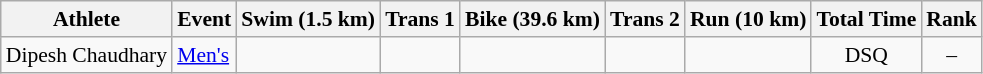<table class=wikitable style=font-size:90%;text-align:center>
<tr>
<th>Athlete</th>
<th>Event</th>
<th>Swim (1.5 km)</th>
<th>Trans 1</th>
<th>Bike (39.6 km)</th>
<th>Trans 2</th>
<th>Run (10 km)</th>
<th>Total Time</th>
<th>Rank</th>
</tr>
<tr>
<td align=left>Dipesh Chaudhary</td>
<td align=left><a href='#'>Men's</a></td>
<td></td>
<td></td>
<td></td>
<td></td>
<td></td>
<td>DSQ</td>
<td>–</td>
</tr>
</table>
